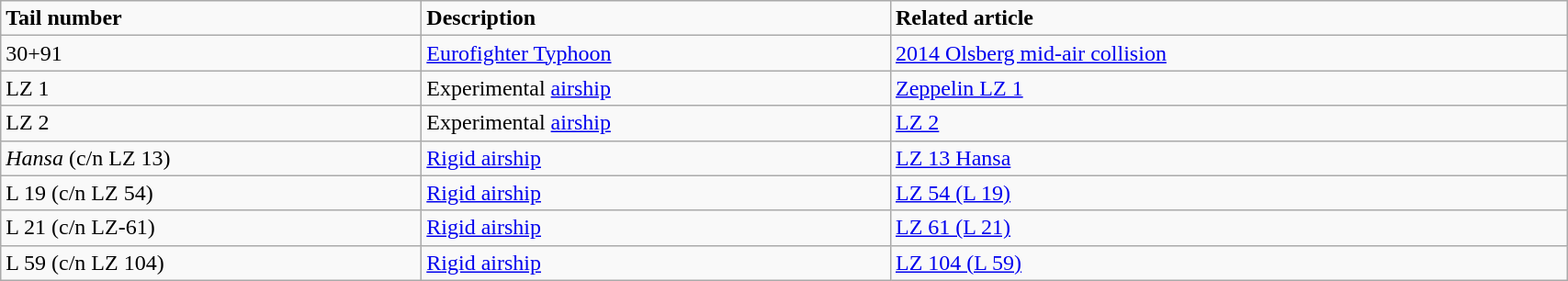<table class="wikitable" width="90%">
<tr>
<td><strong>Tail number</strong></td>
<td><strong>Description</strong></td>
<td><strong>Related article</strong></td>
</tr>
<tr>
<td>30+91</td>
<td><a href='#'>Eurofighter Typhoon</a></td>
<td><a href='#'>2014 Olsberg mid-air collision</a></td>
</tr>
<tr>
<td>LZ 1</td>
<td>Experimental <a href='#'>airship</a></td>
<td><a href='#'>Zeppelin LZ 1</a></td>
</tr>
<tr>
<td>LZ 2</td>
<td>Experimental <a href='#'>airship</a></td>
<td><a href='#'>LZ 2</a></td>
</tr>
<tr>
<td><em>Hansa</em> (c/n LZ 13)</td>
<td><a href='#'>Rigid airship</a></td>
<td><a href='#'>LZ 13 Hansa</a></td>
</tr>
<tr>
<td>L 19 (c/n LZ 54)</td>
<td><a href='#'>Rigid airship</a></td>
<td><a href='#'>LZ 54 (L 19)</a></td>
</tr>
<tr>
<td>L 21 (c/n LZ-61)</td>
<td><a href='#'>Rigid airship</a></td>
<td><a href='#'>LZ 61 (L 21)</a></td>
</tr>
<tr>
<td>L 59 (c/n LZ 104)</td>
<td><a href='#'>Rigid airship</a></td>
<td><a href='#'>LZ 104 (L 59)</a></td>
</tr>
</table>
